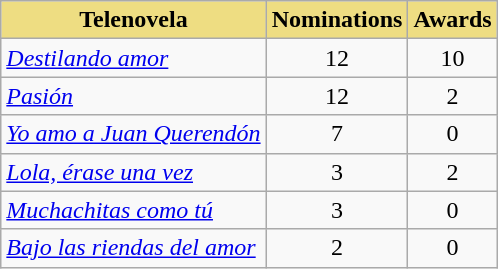<table class="wikitable sortable" style="margin:1em auto;">
<tr>
<th style="background-color:#EEDD82;">Telenovela</th>
<th style="background-color:#EEDD82;">Nominations</th>
<th style="background-color:#EEDD82;">Awards</th>
</tr>
<tr>
<td><em><a href='#'>Destilando amor</a></em></td>
<td style="text-align:center;">12</td>
<td style="text-align:center;">10</td>
</tr>
<tr>
<td><em><a href='#'>Pasión</a></em></td>
<td style="text-align:center;">12</td>
<td style="text-align:center;">2</td>
</tr>
<tr>
<td><em><a href='#'>Yo amo a Juan Querendón</a></em></td>
<td style="text-align:center;">7</td>
<td style="text-align:center;">0</td>
</tr>
<tr>
<td><em><a href='#'>Lola, érase una vez</a></em></td>
<td style="text-align:center;">3</td>
<td style="text-align:center;">2</td>
</tr>
<tr>
<td><em><a href='#'>Muchachitas como tú</a></em></td>
<td style="text-align:center;">3</td>
<td style="text-align:center;">0</td>
</tr>
<tr>
<td><em><a href='#'>Bajo las riendas del amor</a></em></td>
<td style="text-align:center;">2</td>
<td style="text-align:center;">0</td>
</tr>
</table>
